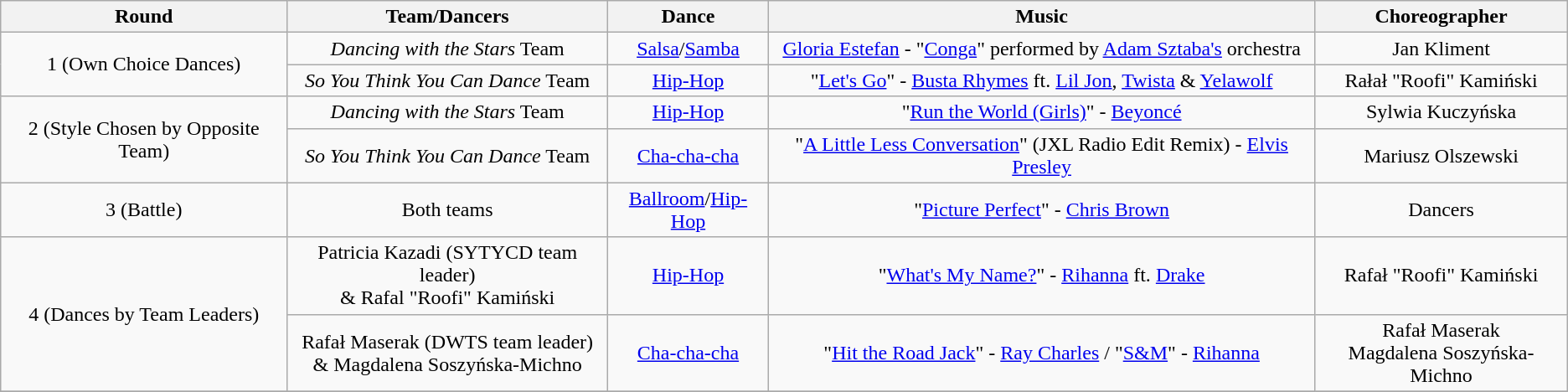<table class="sortable wikitable" style="text-align:center">
<tr>
<th>Round</th>
<th>Team/Dancers</th>
<th>Dance</th>
<th>Music</th>
<th>Choreographer</th>
</tr>
<tr>
<td rowspan=2>1 (Own Choice Dances)</td>
<td><em>Dancing with the Stars</em> Team</td>
<td><a href='#'>Salsa</a>/<a href='#'>Samba</a></td>
<td><a href='#'>Gloria Estefan</a> - "<a href='#'>Conga</a>" performed by <a href='#'>Adam Sztaba's</a> orchestra</td>
<td>Jan Kliment</td>
</tr>
<tr>
<td><em>So You Think You Can Dance</em> Team</td>
<td><a href='#'>Hip-Hop</a></td>
<td>"<a href='#'>Let's Go</a>" - <a href='#'>Busta Rhymes</a> ft. <a href='#'>Lil Jon</a>, <a href='#'>Twista</a> & <a href='#'>Yelawolf</a></td>
<td>Rałał "Roofi" Kamiński</td>
</tr>
<tr>
<td rowspan=2>2 (Style Chosen by Opposite Team)</td>
<td><em>Dancing with the Stars</em> Team</td>
<td><a href='#'>Hip-Hop</a></td>
<td>"<a href='#'>Run the World (Girls)</a>" - <a href='#'>Beyoncé</a></td>
<td>Sylwia Kuczyńska</td>
</tr>
<tr>
<td><em>So You Think You Can Dance</em> Team</td>
<td><a href='#'>Cha-cha-cha</a></td>
<td>"<a href='#'>A Little Less Conversation</a>" (JXL Radio Edit Remix) - <a href='#'>Elvis Presley</a></td>
<td>Mariusz Olszewski</td>
</tr>
<tr>
<td>3 (Battle)</td>
<td>Both teams</td>
<td><a href='#'>Ballroom</a>/<a href='#'>Hip-Hop</a></td>
<td>"<a href='#'>Picture Perfect</a>" - <a href='#'>Chris Brown</a></td>
<td>Dancers</td>
</tr>
<tr>
<td rowspan=2>4 (Dances by Team Leaders)</td>
<td>Patricia Kazadi (SYTYCD team leader)<br>& Rafal "Roofi" Kamiński</td>
<td><a href='#'>Hip-Hop</a></td>
<td>"<a href='#'>What's My Name?</a>" - <a href='#'>Rihanna</a> ft. <a href='#'>Drake</a></td>
<td>Rafał "Roofi" Kamiński</td>
</tr>
<tr>
<td>Rafał Maserak (DWTS team leader)<br>& Magdalena Soszyńska-Michno</td>
<td><a href='#'>Cha-cha-cha</a></td>
<td>"<a href='#'>Hit the Road Jack</a>" - <a href='#'>Ray Charles</a> / "<a href='#'>S&M</a>" - <a href='#'>Rihanna</a></td>
<td>Rafał Maserak<br>Magdalena Soszyńska-Michno</td>
</tr>
<tr>
</tr>
</table>
